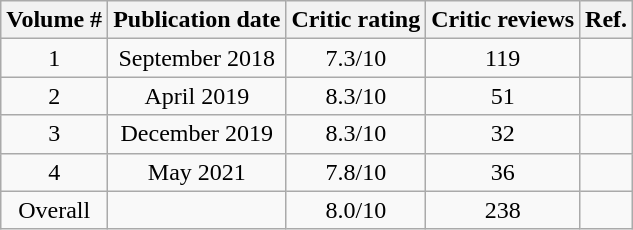<table class="wikitable" style="text-align: center;">
<tr>
<th>Volume #</th>
<th>Publication date</th>
<th>Critic rating</th>
<th>Critic reviews</th>
<th>Ref.</th>
</tr>
<tr>
<td>1</td>
<td>September 2018</td>
<td>7.3/10</td>
<td>119</td>
<td></td>
</tr>
<tr>
<td>2</td>
<td>April 2019</td>
<td>8.3/10</td>
<td>51</td>
<td></td>
</tr>
<tr>
<td>3</td>
<td>December 2019</td>
<td>8.3/10</td>
<td>32</td>
<td></td>
</tr>
<tr>
<td>4</td>
<td>May 2021</td>
<td>7.8/10</td>
<td>36</td>
<td></td>
</tr>
<tr>
<td>Overall</td>
<td></td>
<td>8.0/10</td>
<td>238</td>
<td></td>
</tr>
</table>
